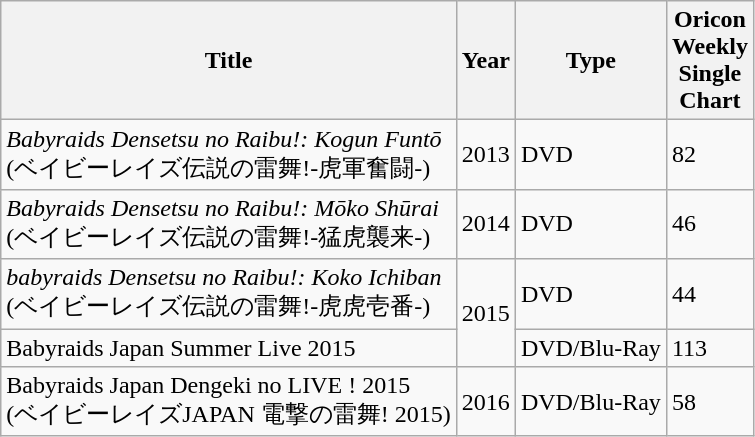<table class="wikitable">
<tr>
<th>Title</th>
<th>Year</th>
<th>Type</th>
<th>Oricon<br>Weekly <br>Single<br>Chart<br></th>
</tr>
<tr>
<td><em>Babyraids Densetsu no Raibu!: Kogun Funtō</em><br>(ベイビーレイズ伝説の雷舞!-虎軍奮闘-)</td>
<td>2013</td>
<td>DVD</td>
<td>82</td>
</tr>
<tr>
<td><em>Babyraids Densetsu no Raibu!: Mōko Shūrai</em><br>(ベイビーレイズ伝説の雷舞!-猛虎襲来-)</td>
<td>2014</td>
<td>DVD</td>
<td>46</td>
</tr>
<tr>
<td><em>babyraids Densetsu no Raibu!: Koko Ichiban</em><br>(ベイビーレイズ伝説の雷舞!-虎虎壱番-)</td>
<td rowspan="2">2015</td>
<td>DVD</td>
<td>44</td>
</tr>
<tr>
<td>Babyraids Japan Summer Live 2015</td>
<td>DVD/Blu-Ray</td>
<td>113</td>
</tr>
<tr>
<td>Babyraids Japan Dengeki no LIVE ! 2015<br>(ベイビーレイズJAPAN 電撃の雷舞! 2015)</td>
<td>2016</td>
<td>DVD/Blu-Ray</td>
<td>58</td>
</tr>
</table>
